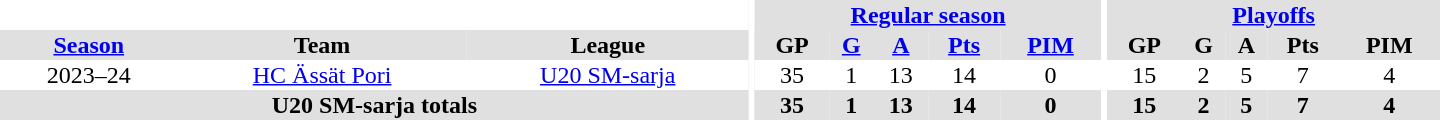<table border="0" cellpadding="1" cellspacing="0" style="text-align:center; width:60em;">
<tr bgcolor="#e0e0e0">
<th colspan="3" bgcolor="#ffffff"></th>
<th rowspan="94" bgcolor="#ffffff"></th>
<th colspan="5"><a href='#'>Regular season</a></th>
<th rowspan="94" bgcolor="#ffffff"></th>
<th colspan="5"><a href='#'>Playoffs</a></th>
</tr>
<tr bgcolor="#e0e0e0">
<th><a href='#'>Season</a></th>
<th>Team</th>
<th>League</th>
<th>GP</th>
<th><a href='#'>G</a></th>
<th><a href='#'>A</a></th>
<th><a href='#'>Pts</a></th>
<th><a href='#'>PIM</a></th>
<th>GP</th>
<th>G</th>
<th>A</th>
<th>Pts</th>
<th>PIM</th>
</tr>
<tr>
<td>2023–24</td>
<td><a href='#'>HC Ässät Pori</a></td>
<td><a href='#'>U20 SM-sarja</a></td>
<td>35</td>
<td>1</td>
<td>13</td>
<td>14</td>
<td>0</td>
<td>15</td>
<td>2</td>
<td>5</td>
<td>7</td>
<td>4</td>
</tr>
<tr bgcolor="#e0e0e0">
<th colspan="3">U20 SM-sarja totals</th>
<th>35</th>
<th>1</th>
<th>13</th>
<th>14</th>
<th>0</th>
<th>15</th>
<th>2</th>
<th>5</th>
<th>7</th>
<th>4</th>
</tr>
</table>
